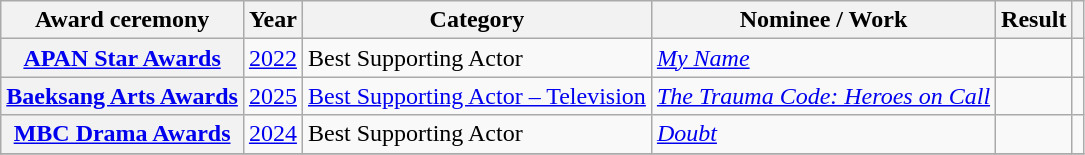<table class="wikitable plainrowheaders sortable">
<tr>
<th scope="col">Award ceremony</th>
<th scope="col">Year</th>
<th scope="col">Category</th>
<th scope="col">Nominee / Work</th>
<th scope="col">Result</th>
<th scope="col" class="unsortable"></th>
</tr>
<tr>
<th scope="row"  rowspan="1"><a href='#'>APAN Star Awards</a></th>
<td style="text-align:center" rowspan="1"><a href='#'>2022</a></td>
<td>Best Supporting Actor</td>
<td><em><a href='#'>My Name</a></em></td>
<td></td>
<td style="text-align:center"></td>
</tr>
<tr>
<th scope="row"  rowspan="1"><a href='#'>Baeksang Arts Awards</a></th>
<td style="text-align:center" rowspan="1"><a href='#'>2025</a></td>
<td><a href='#'>Best Supporting Actor – Television</a></td>
<td><em><a href='#'>The Trauma Code: Heroes on Call</a></em></td>
<td></td>
<td style="text-align:center"></td>
</tr>
<tr>
<th scope="row"  rowspan="1"><a href='#'>MBC Drama Awards</a></th>
<td style="text-align:center" rowspan="1"><a href='#'>2024</a></td>
<td>Best Supporting Actor</td>
<td><em><a href='#'>Doubt</a></em></td>
<td></td>
<td style="text-align:center"></td>
</tr>
<tr>
</tr>
</table>
